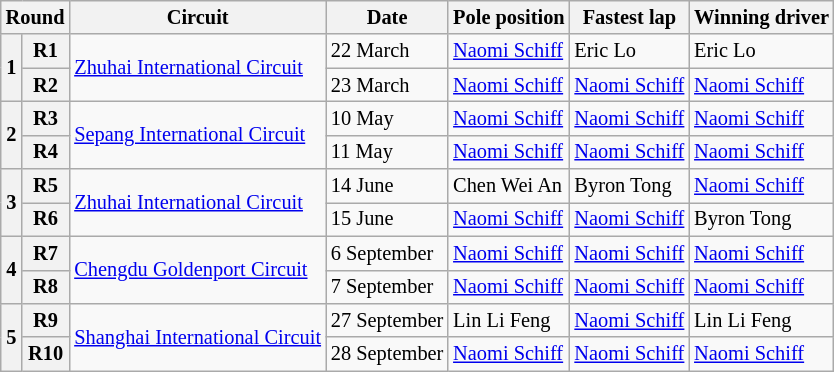<table class="wikitable" style="font-size: 85%">
<tr>
<th colspan=2>Round</th>
<th>Circuit</th>
<th>Date</th>
<th>Pole position</th>
<th>Fastest lap</th>
<th>Winning driver</th>
</tr>
<tr>
<th rowspan=2>1</th>
<th>R1</th>
<td rowspan=2> <a href='#'>Zhuhai International Circuit</a></td>
<td>22 March</td>
<td> <a href='#'>Naomi Schiff</a></td>
<td> Eric Lo</td>
<td> Eric Lo</td>
</tr>
<tr>
<th>R2</th>
<td>23 March</td>
<td> <a href='#'>Naomi Schiff</a></td>
<td> <a href='#'>Naomi Schiff</a></td>
<td> <a href='#'>Naomi Schiff</a></td>
</tr>
<tr>
<th rowspan=2>2</th>
<th>R3</th>
<td rowspan=2> <a href='#'>Sepang International Circuit</a></td>
<td>10 May</td>
<td> <a href='#'>Naomi Schiff</a></td>
<td> <a href='#'>Naomi Schiff</a></td>
<td> <a href='#'>Naomi Schiff</a></td>
</tr>
<tr>
<th>R4</th>
<td>11 May</td>
<td> <a href='#'>Naomi Schiff</a></td>
<td> <a href='#'>Naomi Schiff</a></td>
<td> <a href='#'>Naomi Schiff</a></td>
</tr>
<tr>
<th rowspan=2>3</th>
<th>R5</th>
<td rowspan=2> <a href='#'>Zhuhai International Circuit</a></td>
<td>14 June</td>
<td> Chen Wei An</td>
<td> Byron Tong</td>
<td> <a href='#'>Naomi Schiff</a></td>
</tr>
<tr>
<th>R6</th>
<td>15 June</td>
<td> <a href='#'>Naomi Schiff</a></td>
<td> <a href='#'>Naomi Schiff</a></td>
<td> Byron Tong</td>
</tr>
<tr>
<th rowspan=2>4</th>
<th>R7</th>
<td rowspan=2> <a href='#'>Chengdu Goldenport Circuit</a></td>
<td>6 September</td>
<td> <a href='#'>Naomi Schiff</a></td>
<td> <a href='#'>Naomi Schiff</a></td>
<td> <a href='#'>Naomi Schiff</a></td>
</tr>
<tr>
<th>R8</th>
<td>7 September</td>
<td> <a href='#'>Naomi Schiff</a></td>
<td> <a href='#'>Naomi Schiff</a></td>
<td> <a href='#'>Naomi Schiff</a></td>
</tr>
<tr>
<th rowspan=2>5</th>
<th>R9</th>
<td rowspan=2> <a href='#'>Shanghai International Circuit</a></td>
<td>27 September</td>
<td> Lin Li Feng</td>
<td> <a href='#'>Naomi Schiff</a></td>
<td> Lin Li Feng</td>
</tr>
<tr>
<th>R10</th>
<td>28 September</td>
<td> <a href='#'>Naomi Schiff</a></td>
<td> <a href='#'>Naomi Schiff</a></td>
<td> <a href='#'>Naomi Schiff</a></td>
</tr>
</table>
